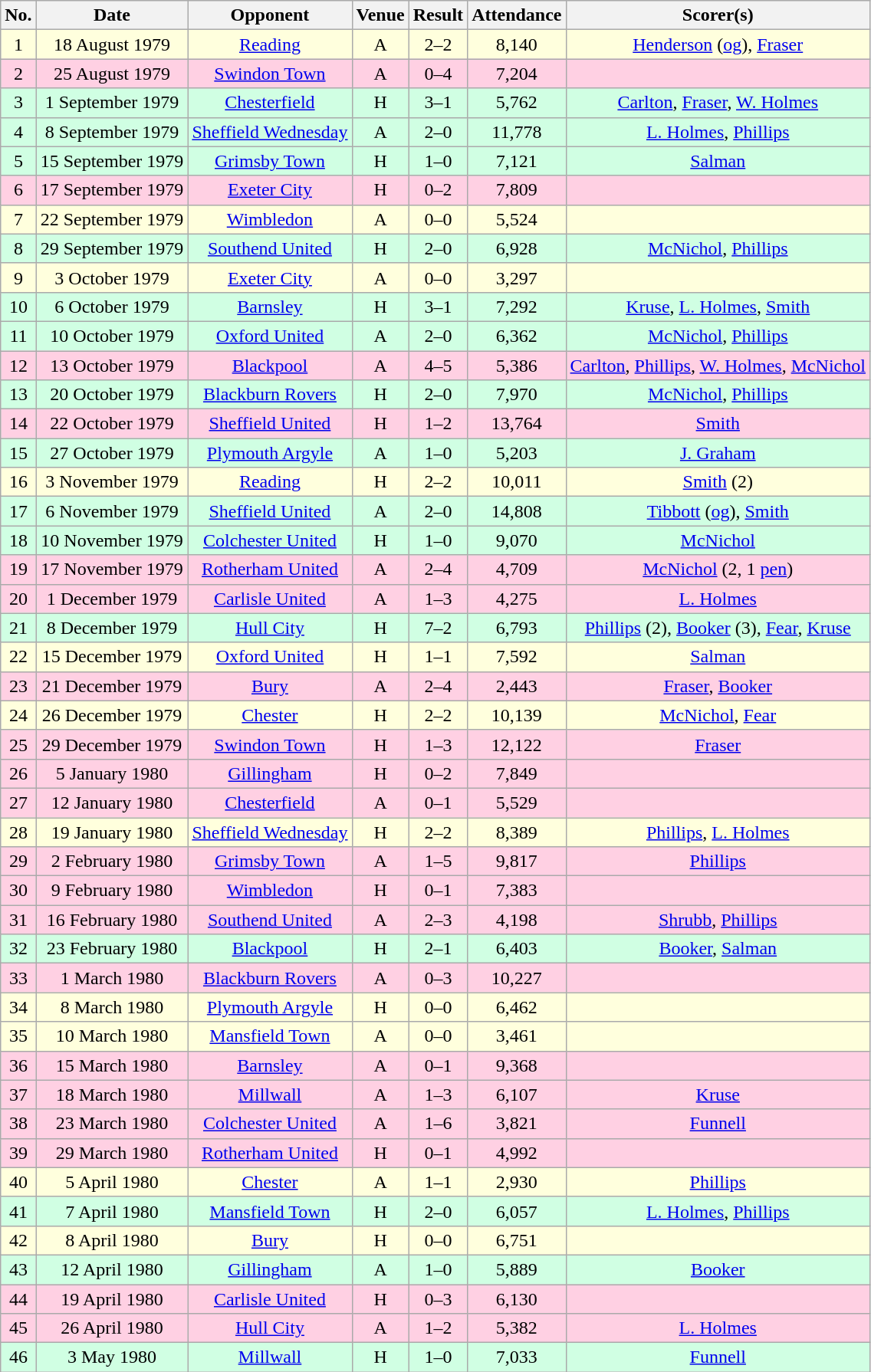<table class="wikitable sortable" style="text-align:center;">
<tr>
<th>No.</th>
<th>Date</th>
<th>Opponent</th>
<th>Venue</th>
<th>Result</th>
<th>Attendance</th>
<th>Scorer(s)</th>
</tr>
<tr style="background:#ffd;">
<td>1</td>
<td>18 August 1979</td>
<td><a href='#'>Reading</a></td>
<td>A</td>
<td>2–2</td>
<td>8,140</td>
<td><a href='#'>Henderson</a> (<a href='#'>og</a>), <a href='#'>Fraser</a></td>
</tr>
<tr style="background:#ffd0e3;">
<td>2</td>
<td>25 August 1979</td>
<td><a href='#'>Swindon Town</a></td>
<td>A</td>
<td>0–4</td>
<td>7,204</td>
<td></td>
</tr>
<tr style="background:#d0ffe3;">
<td>3</td>
<td>1 September 1979</td>
<td><a href='#'>Chesterfield</a></td>
<td>H</td>
<td>3–1</td>
<td>5,762</td>
<td><a href='#'>Carlton</a>, <a href='#'>Fraser</a>, <a href='#'>W. Holmes</a></td>
</tr>
<tr style="background:#d0ffe3;">
<td>4</td>
<td>8 September 1979</td>
<td><a href='#'>Sheffield Wednesday</a></td>
<td>A</td>
<td>2–0</td>
<td>11,778</td>
<td><a href='#'>L. Holmes</a>, <a href='#'>Phillips</a></td>
</tr>
<tr style="background:#d0ffe3;">
<td>5</td>
<td>15 September 1979</td>
<td><a href='#'>Grimsby Town</a></td>
<td>H</td>
<td>1–0</td>
<td>7,121</td>
<td><a href='#'>Salman</a></td>
</tr>
<tr style="background:#ffd0e3;">
<td>6</td>
<td>17 September 1979</td>
<td><a href='#'>Exeter City</a></td>
<td>H</td>
<td>0–2</td>
<td>7,809</td>
<td></td>
</tr>
<tr style="background:#ffd;">
<td>7</td>
<td>22 September 1979</td>
<td><a href='#'>Wimbledon</a></td>
<td>A</td>
<td>0–0</td>
<td>5,524</td>
<td></td>
</tr>
<tr style="background:#d0ffe3;">
<td>8</td>
<td>29 September 1979</td>
<td><a href='#'>Southend United</a></td>
<td>H</td>
<td>2–0</td>
<td>6,928</td>
<td><a href='#'>McNichol</a>, <a href='#'>Phillips</a></td>
</tr>
<tr style="background:#ffd;">
<td>9</td>
<td>3 October 1979</td>
<td><a href='#'>Exeter City</a></td>
<td>A</td>
<td>0–0</td>
<td>3,297</td>
<td></td>
</tr>
<tr style="background:#d0ffe3;">
<td>10</td>
<td>6 October 1979</td>
<td><a href='#'>Barnsley</a></td>
<td>H</td>
<td>3–1</td>
<td>7,292</td>
<td><a href='#'>Kruse</a>, <a href='#'>L. Holmes</a>, <a href='#'>Smith</a></td>
</tr>
<tr style="background:#d0ffe3;">
<td>11</td>
<td>10 October 1979</td>
<td><a href='#'>Oxford United</a></td>
<td>A</td>
<td>2–0</td>
<td>6,362</td>
<td><a href='#'>McNichol</a>, <a href='#'>Phillips</a></td>
</tr>
<tr style="background:#ffd0e3;">
<td>12</td>
<td>13 October 1979</td>
<td><a href='#'>Blackpool</a></td>
<td>A</td>
<td>4–5</td>
<td>5,386</td>
<td><a href='#'>Carlton</a>, <a href='#'>Phillips</a>, <a href='#'>W. Holmes</a>, <a href='#'>McNichol</a></td>
</tr>
<tr style="background:#d0ffe3;">
<td>13</td>
<td>20 October 1979</td>
<td><a href='#'>Blackburn Rovers</a></td>
<td>H</td>
<td>2–0</td>
<td>7,970</td>
<td><a href='#'>McNichol</a>, <a href='#'>Phillips</a></td>
</tr>
<tr style="background:#ffd0e3;">
<td>14</td>
<td>22 October 1979</td>
<td><a href='#'>Sheffield United</a></td>
<td>H</td>
<td>1–2</td>
<td>13,764</td>
<td><a href='#'>Smith</a></td>
</tr>
<tr style="background:#d0ffe3;">
<td>15</td>
<td>27 October 1979</td>
<td><a href='#'>Plymouth Argyle</a></td>
<td>A</td>
<td>1–0</td>
<td>5,203</td>
<td><a href='#'>J. Graham</a></td>
</tr>
<tr style="background:#ffd;">
<td>16</td>
<td>3 November 1979</td>
<td><a href='#'>Reading</a></td>
<td>H</td>
<td>2–2</td>
<td>10,011</td>
<td><a href='#'>Smith</a> (2)</td>
</tr>
<tr style="background:#d0ffe3;">
<td>17</td>
<td>6 November 1979</td>
<td><a href='#'>Sheffield United</a></td>
<td>A</td>
<td>2–0</td>
<td>14,808</td>
<td><a href='#'>Tibbott</a> (<a href='#'>og</a>), <a href='#'>Smith</a></td>
</tr>
<tr style="background:#d0ffe3;">
<td>18</td>
<td>10 November 1979</td>
<td><a href='#'>Colchester United</a></td>
<td>H</td>
<td>1–0</td>
<td>9,070</td>
<td><a href='#'>McNichol</a></td>
</tr>
<tr style="background:#ffd0e3;">
<td>19</td>
<td>17 November 1979</td>
<td><a href='#'>Rotherham United</a></td>
<td>A</td>
<td>2–4</td>
<td>4,709</td>
<td><a href='#'>McNichol</a> (2, 1 <a href='#'>pen</a>)</td>
</tr>
<tr style="background:#ffd0e3;">
<td>20</td>
<td>1 December 1979</td>
<td><a href='#'>Carlisle United</a></td>
<td>A</td>
<td>1–3</td>
<td>4,275</td>
<td><a href='#'>L. Holmes</a></td>
</tr>
<tr style="background:#d0ffe3;">
<td>21</td>
<td>8 December 1979</td>
<td><a href='#'>Hull City</a></td>
<td>H</td>
<td>7–2</td>
<td>6,793</td>
<td><a href='#'>Phillips</a> (2), <a href='#'>Booker</a> (3), <a href='#'>Fear</a>, <a href='#'>Kruse</a></td>
</tr>
<tr style="background:#ffd;">
<td>22</td>
<td>15 December 1979</td>
<td><a href='#'>Oxford United</a></td>
<td>H</td>
<td>1–1</td>
<td>7,592</td>
<td><a href='#'>Salman</a></td>
</tr>
<tr style="background:#ffd0e3;">
<td>23</td>
<td>21 December 1979</td>
<td><a href='#'>Bury</a></td>
<td>A</td>
<td>2–4</td>
<td>2,443</td>
<td><a href='#'>Fraser</a>, <a href='#'>Booker</a></td>
</tr>
<tr style="background:#ffd;">
<td>24</td>
<td>26 December 1979</td>
<td><a href='#'>Chester</a></td>
<td>H</td>
<td>2–2</td>
<td>10,139</td>
<td><a href='#'>McNichol</a>, <a href='#'>Fear</a></td>
</tr>
<tr style="background:#ffd0e3;">
<td>25</td>
<td>29 December 1979</td>
<td><a href='#'>Swindon Town</a></td>
<td>H</td>
<td>1–3</td>
<td>12,122</td>
<td><a href='#'>Fraser</a></td>
</tr>
<tr style="background:#ffd0e3;">
<td>26</td>
<td>5 January 1980</td>
<td><a href='#'>Gillingham</a></td>
<td>H</td>
<td>0–2</td>
<td>7,849</td>
<td></td>
</tr>
<tr style="background:#ffd0e3;">
<td>27</td>
<td>12 January 1980</td>
<td><a href='#'>Chesterfield</a></td>
<td>A</td>
<td>0–1</td>
<td>5,529</td>
<td></td>
</tr>
<tr style="background:#ffd;">
<td>28</td>
<td>19 January 1980</td>
<td><a href='#'>Sheffield Wednesday</a></td>
<td>H</td>
<td>2–2</td>
<td>8,389</td>
<td><a href='#'>Phillips</a>, <a href='#'>L. Holmes</a></td>
</tr>
<tr style="background:#ffd0e3;">
<td>29</td>
<td>2 February 1980</td>
<td><a href='#'>Grimsby Town</a></td>
<td>A</td>
<td>1–5</td>
<td>9,817</td>
<td><a href='#'>Phillips</a></td>
</tr>
<tr style="background:#ffd0e3;">
<td>30</td>
<td>9 February 1980</td>
<td><a href='#'>Wimbledon</a></td>
<td>H</td>
<td>0–1</td>
<td>7,383</td>
<td></td>
</tr>
<tr style="background:#ffd0e3;">
<td>31</td>
<td>16 February 1980</td>
<td><a href='#'>Southend United</a></td>
<td>A</td>
<td>2–3</td>
<td>4,198</td>
<td><a href='#'>Shrubb</a>, <a href='#'>Phillips</a></td>
</tr>
<tr style="background:#d0ffe3;">
<td>32</td>
<td>23 February 1980</td>
<td><a href='#'>Blackpool</a></td>
<td>H</td>
<td>2–1</td>
<td>6,403</td>
<td><a href='#'>Booker</a>, <a href='#'>Salman</a></td>
</tr>
<tr style="background:#ffd0e3;">
<td>33</td>
<td>1 March 1980</td>
<td><a href='#'>Blackburn Rovers</a></td>
<td>A</td>
<td>0–3</td>
<td>10,227</td>
<td></td>
</tr>
<tr style="background:#ffd;">
<td>34</td>
<td>8 March 1980</td>
<td><a href='#'>Plymouth Argyle</a></td>
<td>H</td>
<td>0–0</td>
<td>6,462</td>
<td></td>
</tr>
<tr style="background:#ffd;">
<td>35</td>
<td>10 March 1980</td>
<td><a href='#'>Mansfield Town</a></td>
<td>A</td>
<td>0–0</td>
<td>3,461</td>
<td></td>
</tr>
<tr style="background:#ffd0e3;">
<td>36</td>
<td>15 March 1980</td>
<td><a href='#'>Barnsley</a></td>
<td>A</td>
<td>0–1</td>
<td>9,368</td>
<td></td>
</tr>
<tr style="background:#ffd0e3;">
<td>37</td>
<td>18 March 1980</td>
<td><a href='#'>Millwall</a></td>
<td>A</td>
<td>1–3</td>
<td>6,107</td>
<td><a href='#'>Kruse</a></td>
</tr>
<tr style="background:#ffd0e3;">
<td>38</td>
<td>23 March 1980</td>
<td><a href='#'>Colchester United</a></td>
<td>A</td>
<td>1–6</td>
<td>3,821</td>
<td><a href='#'>Funnell</a></td>
</tr>
<tr style="background:#ffd0e3;">
<td>39</td>
<td>29 March 1980</td>
<td><a href='#'>Rotherham United</a></td>
<td>H</td>
<td>0–1</td>
<td>4,992</td>
<td></td>
</tr>
<tr style="background:#ffd;">
<td>40</td>
<td>5 April 1980</td>
<td><a href='#'>Chester</a></td>
<td>A</td>
<td>1–1</td>
<td>2,930</td>
<td><a href='#'>Phillips</a></td>
</tr>
<tr style="background:#d0ffe3;">
<td>41</td>
<td>7 April 1980</td>
<td><a href='#'>Mansfield Town</a></td>
<td>H</td>
<td>2–0</td>
<td>6,057</td>
<td><a href='#'>L. Holmes</a>, <a href='#'>Phillips</a></td>
</tr>
<tr style="background:#ffd;">
<td>42</td>
<td>8 April 1980</td>
<td><a href='#'>Bury</a></td>
<td>H</td>
<td>0–0</td>
<td>6,751</td>
<td></td>
</tr>
<tr style="background:#d0ffe3;">
<td>43</td>
<td>12 April 1980</td>
<td><a href='#'>Gillingham</a></td>
<td>A</td>
<td>1–0</td>
<td>5,889</td>
<td><a href='#'>Booker</a></td>
</tr>
<tr style="background:#ffd0e3;">
<td>44</td>
<td>19 April 1980</td>
<td><a href='#'>Carlisle United</a></td>
<td>H</td>
<td>0–3</td>
<td>6,130</td>
<td></td>
</tr>
<tr style="background:#ffd0e3;">
<td>45</td>
<td>26 April 1980</td>
<td><a href='#'>Hull City</a></td>
<td>A</td>
<td>1–2</td>
<td>5,382</td>
<td><a href='#'>L. Holmes</a></td>
</tr>
<tr style="background:#d0ffe3;">
<td>46</td>
<td>3 May 1980</td>
<td><a href='#'>Millwall</a></td>
<td>H</td>
<td>1–0</td>
<td>7,033</td>
<td><a href='#'>Funnell</a></td>
</tr>
</table>
